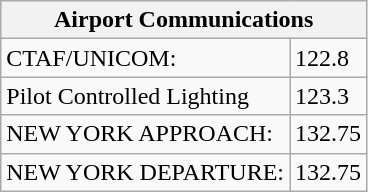<table class="wikitable">
<tr>
<th colspan="2"><strong>Airport Communications</strong></th>
</tr>
<tr>
<td>CTAF/UNICOM:</td>
<td>122.8</td>
</tr>
<tr>
<td>Pilot Controlled Lighting</td>
<td>123.3</td>
</tr>
<tr>
<td>NEW YORK APPROACH:</td>
<td>132.75</td>
</tr>
<tr>
<td>NEW YORK DEPARTURE:</td>
<td>132.75</td>
</tr>
</table>
